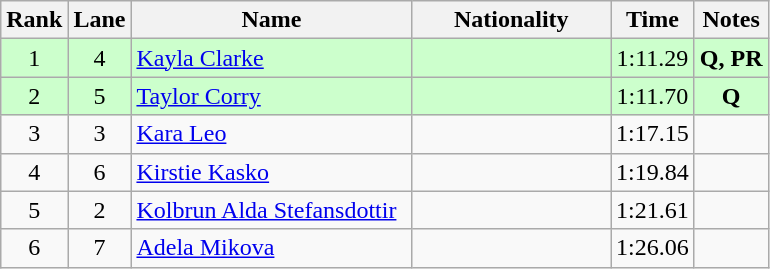<table class="wikitable sortable" style="text-align:center">
<tr>
<th>Rank</th>
<th>Lane</th>
<th style="width:180px">Name</th>
<th style="width:125px">Nationality</th>
<th>Time</th>
<th>Notes</th>
</tr>
<tr style="background:#cfc;">
<td>1</td>
<td>4</td>
<td style="text-align:left;"><a href='#'>Kayla Clarke</a></td>
<td style="text-align:left;"></td>
<td>1:11.29</td>
<td><strong>Q, PR</strong></td>
</tr>
<tr style="background:#cfc;">
<td>2</td>
<td>5</td>
<td style="text-align:left;"><a href='#'>Taylor Corry</a></td>
<td style="text-align:left;"></td>
<td>1:11.70</td>
<td><strong>Q</strong></td>
</tr>
<tr>
<td>3</td>
<td>3</td>
<td style="text-align:left;"><a href='#'>Kara Leo</a></td>
<td style="text-align:left;"></td>
<td>1:17.15</td>
<td></td>
</tr>
<tr>
<td>4</td>
<td>6</td>
<td style="text-align:left;"><a href='#'>Kirstie Kasko</a></td>
<td style="text-align:left;"></td>
<td>1:19.84</td>
<td></td>
</tr>
<tr>
<td>5</td>
<td>2</td>
<td style="text-align:left;"><a href='#'>Kolbrun Alda Stefansdottir</a></td>
<td style="text-align:left;"></td>
<td>1:21.61</td>
<td></td>
</tr>
<tr>
<td>6</td>
<td>7</td>
<td style="text-align:left;"><a href='#'>Adela Mikova</a></td>
<td style="text-align:left;"></td>
<td>1:26.06</td>
<td></td>
</tr>
</table>
